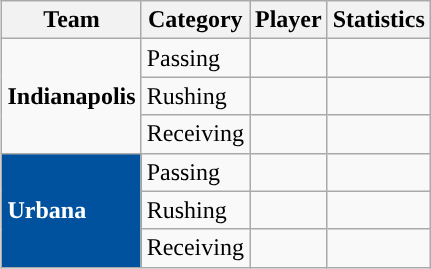<table class="wikitable" style="float: right;">
<tr>
<th>Team</th>
<th>Category</th>
<th>Player</th>
<th>Statistics</th>
</tr>
<tr>
<td rowspan=3><strong>Indianapolis</strong></td>
<td>Passing</td>
<td></td>
<td></td>
</tr>
<tr>
<td>Rushing</td>
<td></td>
<td></td>
</tr>
<tr>
<td>Receiving</td>
<td></td>
<td></td>
</tr>
<tr>
<td rowspan=3 style="background:#00529F; color:white; "><strong>Urbana</strong></td>
<td>Passing</td>
<td></td>
<td></td>
</tr>
<tr>
<td>Rushing</td>
<td></td>
<td></td>
</tr>
<tr>
<td>Receiving</td>
<td></td>
<td></td>
</tr>
</table>
